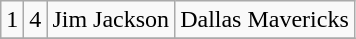<table class="wikitable">
<tr align="center" bgcolor="">
<td>1</td>
<td>4</td>
<td>Jim Jackson</td>
<td>Dallas Mavericks</td>
</tr>
<tr align="center" bgcolor="">
</tr>
</table>
